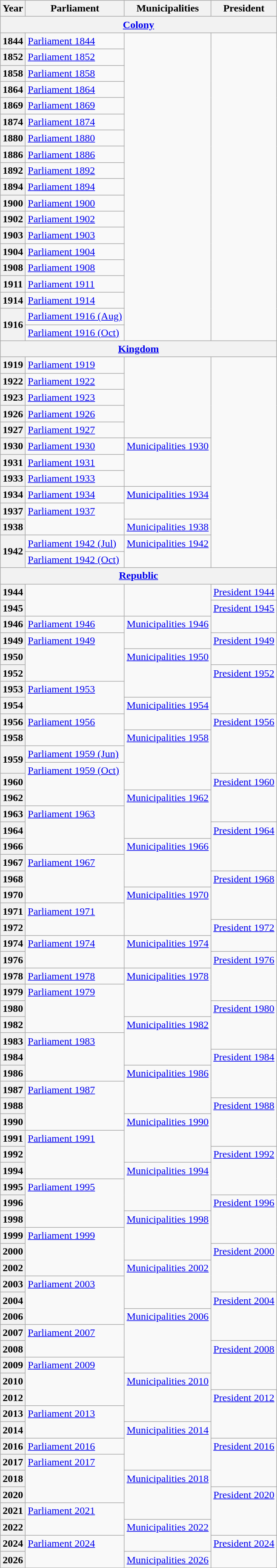<table class="wikitable">
<tr>
<th>Year</th>
<th>Parliament</th>
<th>Municipalities</th>
<th>President</th>
</tr>
<tr>
<th colspan="4"><a href='#'>Colony</a></th>
</tr>
<tr>
<th>1844</th>
<td><a href='#'>Parliament 1844</a></td>
<td rowspan="19"></td>
<td rowspan="19"></td>
</tr>
<tr>
<th>1852</th>
<td><a href='#'>Parliament 1852</a></td>
</tr>
<tr>
<th>1858</th>
<td><a href='#'>Parliament 1858</a></td>
</tr>
<tr>
<th>1864</th>
<td><a href='#'>Parliament 1864</a></td>
</tr>
<tr>
<th>1869</th>
<td><a href='#'>Parliament 1869</a></td>
</tr>
<tr>
<th>1874</th>
<td><a href='#'>Parliament 1874</a></td>
</tr>
<tr>
<th>1880</th>
<td><a href='#'>Parliament 1880</a></td>
</tr>
<tr>
<th>1886</th>
<td><a href='#'>Parliament 1886</a></td>
</tr>
<tr>
<th>1892</th>
<td><a href='#'>Parliament 1892</a></td>
</tr>
<tr>
<th>1894</th>
<td><a href='#'>Parliament 1894</a></td>
</tr>
<tr>
<th>1900</th>
<td><a href='#'>Parliament 1900</a></td>
</tr>
<tr>
<th>1902</th>
<td><a href='#'>Parliament 1902</a></td>
</tr>
<tr>
<th>1903</th>
<td><a href='#'>Parliament 1903</a></td>
</tr>
<tr>
<th>1904</th>
<td><a href='#'>Parliament 1904</a></td>
</tr>
<tr>
<th>1908</th>
<td><a href='#'>Parliament 1908</a></td>
</tr>
<tr>
<th>1911</th>
<td><a href='#'>Parliament 1911</a></td>
</tr>
<tr>
<th>1914</th>
<td><a href='#'>Parliament 1914</a></td>
</tr>
<tr>
<th rowspan="2">1916</th>
<td><a href='#'>Parliament 1916 (Aug)</a></td>
</tr>
<tr>
<td><a href='#'>Parliament 1916 (Oct)</a></td>
</tr>
<tr>
<th colspan="4"><a href='#'>Kingdom</a></th>
</tr>
<tr>
<th>1919</th>
<td><a href='#'>Parliament 1919</a></td>
<td rowspan="5"></td>
<td rowspan="13"></td>
</tr>
<tr>
<th>1922</th>
<td><a href='#'>Parliament 1922</a></td>
</tr>
<tr>
<th>1923</th>
<td><a href='#'>Parliament 1923</a></td>
</tr>
<tr>
<th>1926</th>
<td><a href='#'>Parliament 1926</a></td>
</tr>
<tr>
<th>1927</th>
<td><a href='#'>Parliament 1927</a></td>
</tr>
<tr>
<th>1930</th>
<td><a href='#'>Parliament 1930</a></td>
<td rowspan="3" style="vertical-align: text-top;"><a href='#'>Municipalities 1930</a></td>
</tr>
<tr>
<th>1931</th>
<td><a href='#'>Parliament 1931</a></td>
</tr>
<tr>
<th>1933</th>
<td><a href='#'>Parliament 1933</a></td>
</tr>
<tr>
<th>1934</th>
<td><a href='#'>Parliament 1934</a></td>
<td rowspan="2" style="vertical-align: text-top;"><a href='#'>Municipalities 1934</a></td>
</tr>
<tr>
<th>1937</th>
<td rowspan="2" style="vertical-align: text-top;"><a href='#'>Parliament 1937</a></td>
</tr>
<tr>
<th>1938</th>
<td><a href='#'>Municipalities 1938</a></td>
</tr>
<tr>
<th rowspan="2">1942</th>
<td><a href='#'>Parliament 1942 (Jul)</a></td>
<td rowspan="2" style="vertical-align: text-top;"><a href='#'>Municipalities 1942</a></td>
</tr>
<tr>
<td><a href='#'>Parliament 1942 (Oct)</a></td>
</tr>
<tr>
<th colspan="4"><a href='#'>Republic</a></th>
</tr>
<tr>
<th>1944</th>
<td rowspan="2"></td>
<td rowspan="2"></td>
<td><a href='#'>President 1944</a></td>
</tr>
<tr>
<th>1945</th>
<td rowspan="2" style="vertical-align: text-top;"><a href='#'>President 1945</a></td>
</tr>
<tr>
<th>1946</th>
<td><a href='#'>Parliament 1946</a></td>
<td rowspan="2" style="vertical-align: text-top;"><a href='#'>Municipalities 1946</a></td>
</tr>
<tr>
<th>1949</th>
<td rowspan="3" style="vertical-align: text-top;"><a href='#'>Parliament 1949</a></td>
<td rowspan="2" style="vertical-align: text-top;"><a href='#'>President 1949</a></td>
</tr>
<tr>
<th>1950</th>
<td rowspan="3" style="vertical-align: text-top;"><a href='#'>Municipalities 1950</a></td>
</tr>
<tr>
<th>1952</th>
<td rowspan="3" style="vertical-align: text-top;"><a href='#'>President 1952</a></td>
</tr>
<tr>
<th>1953</th>
<td rowspan="2" style="vertical-align: text-top;"><a href='#'>Parliament 1953</a></td>
</tr>
<tr>
<th>1954</th>
<td rowspan="2" style="vertical-align: text-top;"><a href='#'>Municipalities 1954</a></td>
</tr>
<tr>
<th>1956</th>
<td rowspan="2" style="vertical-align: text-top;"><a href='#'>Parliament 1956</a></td>
<td rowspan="4" style="vertical-align: text-top;"><a href='#'>President 1956</a></td>
</tr>
<tr>
<th>1958</th>
<td rowspan="4" style="vertical-align: text-top;"><a href='#'>Municipalities 1958</a></td>
</tr>
<tr>
<th rowspan="2">1959</th>
<td><a href='#'>Parliament 1959 (Jun)</a></td>
</tr>
<tr>
<td rowspan="3" style="vertical-align: text-top;"><a href='#'>Parliament 1959 (Oct)</a></td>
</tr>
<tr>
<th>1960</th>
<td rowspan="3" style="vertical-align: text-top;"><a href='#'>President 1960</a></td>
</tr>
<tr>
<th>1962</th>
<td rowspan="3" style="vertical-align: text-top;"><a href='#'>Municipalities 1962</a></td>
</tr>
<tr>
<th>1963</th>
<td rowspan="3" style="vertical-align: text-top;"><a href='#'>Parliament 1963</a></td>
</tr>
<tr>
<th>1964</th>
<td rowspan="3" style="vertical-align: text-top;"><a href='#'>President 1964</a></td>
</tr>
<tr>
<th>1966</th>
<td rowspan="3" style="vertical-align: text-top;"><a href='#'>Municipalities 1966</a></td>
</tr>
<tr>
<th>1967</th>
<td rowspan="3" style="vertical-align: text-top;"><a href='#'>Parliament 1967</a></td>
</tr>
<tr>
<th>1968</th>
<td rowspan="3" style="vertical-align: text-top;"><a href='#'>President 1968</a></td>
</tr>
<tr>
<th>1970</th>
<td rowspan="3" style="vertical-align: text-top;"><a href='#'>Municipalities 1970</a></td>
</tr>
<tr>
<th>1971</th>
<td rowspan="2" style="vertical-align: text-top;"><a href='#'>Parliament 1971</a></td>
</tr>
<tr>
<th>1972</th>
<td rowspan="2" style="vertical-align: text-top;"><a href='#'>President 1972</a></td>
</tr>
<tr>
<th>1974</th>
<td rowspan="2" style="vertical-align: text-top;"><a href='#'>Parliament 1974</a></td>
<td rowspan="2" style="vertical-align: text-top;"><a href='#'>Municipalities 1974</a></td>
</tr>
<tr>
<th>1976</th>
<td rowspan="3" style="vertical-align: text-top;"><a href='#'>President 1976</a></td>
</tr>
<tr>
<th>1978</th>
<td><a href='#'>Parliament 1978</a></td>
<td rowspan="3" style="vertical-align: text-top;"><a href='#'>Municipalities 1978</a></td>
</tr>
<tr>
<th>1979</th>
<td rowspan="3" style="vertical-align: text-top;"><a href='#'>Parliament 1979</a></td>
</tr>
<tr>
<th>1980</th>
<td rowspan="3" style="vertical-align: text-top;"><a href='#'>President 1980</a></td>
</tr>
<tr>
<th>1982</th>
<td rowspan="3" style="vertical-align: text-top;"><a href='#'>Municipalities 1982</a></td>
</tr>
<tr>
<th>1983</th>
<td rowspan="3" style="vertical-align: text-top;"><a href='#'>Parliament 1983</a></td>
</tr>
<tr>
<th>1984</th>
<td rowspan="3" style="vertical-align: text-top;"><a href='#'>President 1984</a></td>
</tr>
<tr>
<th>1986</th>
<td rowspan="3" style="vertical-align: text-top;"><a href='#'>Municipalities 1986</a></td>
</tr>
<tr>
<th>1987</th>
<td rowspan="3" style="vertical-align: text-top;"><a href='#'>Parliament 1987</a></td>
</tr>
<tr>
<th>1988</th>
<td rowspan="3" style="vertical-align: text-top;"><a href='#'>President 1988</a></td>
</tr>
<tr>
<th>1990</th>
<td rowspan="3" style="vertical-align: text-top;"><a href='#'>Municipalities 1990</a></td>
</tr>
<tr>
<th>1991</th>
<td rowspan="3" style="vertical-align: text-top;"><a href='#'>Parliament 1991</a></td>
</tr>
<tr>
<th>1992</th>
<td rowspan="3" style="vertical-align: text-top;"><a href='#'>President 1992</a></td>
</tr>
<tr>
<th>1994</th>
<td rowspan="3" style="vertical-align: text-top;"><a href='#'>Municipalities 1994</a></td>
</tr>
<tr>
<th>1995</th>
<td rowspan="3" style="vertical-align: text-top;"><a href='#'>Parliament 1995</a></td>
</tr>
<tr>
<th>1996</th>
<td rowspan="3" style="vertical-align: text-top;"><a href='#'>President 1996</a></td>
</tr>
<tr>
<th>1998</th>
<td rowspan="3" style="vertical-align: text-top;"><a href='#'>Municipalities 1998</a></td>
</tr>
<tr>
<th>1999</th>
<td rowspan="3" style="vertical-align: text-top;"><a href='#'>Parliament 1999</a></td>
</tr>
<tr>
<th>2000</th>
<td rowspan="3" style="vertical-align: text-top;"><a href='#'>President 2000</a></td>
</tr>
<tr>
<th>2002</th>
<td rowspan="3" style="vertical-align: text-top;"><a href='#'>Municipalities 2002</a></td>
</tr>
<tr>
<th>2003</th>
<td rowspan="3" style="vertical-align: text-top;"><a href='#'>Parliament 2003</a></td>
</tr>
<tr>
<th>2004</th>
<td rowspan="3" style="vertical-align: text-top;"><a href='#'>President 2004</a></td>
</tr>
<tr>
<th>2006</th>
<td rowspan="4" style="vertical-align: text-top;"><a href='#'>Municipalities 2006</a></td>
</tr>
<tr>
<th>2007</th>
<td rowspan="2" style="vertical-align: text-top;"><a href='#'>Parliament 2007</a></td>
</tr>
<tr>
<th>2008</th>
<td rowspan="3" style="vertical-align: text-top;"><a href='#'>President 2008</a></td>
</tr>
<tr>
<th>2009</th>
<td rowspan="3" style="vertical-align: text-top;"><a href='#'>Parliament 2009</a></td>
</tr>
<tr>
<th>2010</th>
<td rowspan="3" style="vertical-align: text-top;"><a href='#'>Municipalities 2010</a></td>
</tr>
<tr>
<th>2012</th>
<td rowspan="3" style="vertical-align: text-top;"><a href='#'>President 2012</a></td>
</tr>
<tr>
<th>2013</th>
<td rowspan="2" style="vertical-align: text-top;"><a href='#'>Parliament 2013</a></td>
</tr>
<tr>
<th>2014</th>
<td rowspan="3" style="vertical-align: text-top;"><a href='#'>Municipalities 2014</a></td>
</tr>
<tr>
<th>2016</th>
<td><a href='#'>Parliament 2016</a></td>
<td rowspan="3" style="vertical-align: text-top;"><a href='#'>President 2016</a></td>
</tr>
<tr>
<th>2017</th>
<td rowspan="3" style="vertical-align: text-top;"><a href='#'>Parliament 2017</a></td>
</tr>
<tr>
<th>2018</th>
<td rowspan="3" style="vertical-align: text-top;"><a href='#'>Municipalities 2018</a></td>
</tr>
<tr>
<th>2020</th>
<td rowspan="3" style="vertical-align: text-top;"><a href='#'>President 2020</a></td>
</tr>
<tr>
<th>2021</th>
<td rowspan="2" style="vertical-align: text-top;"><a href='#'>Parliament 2021</a></td>
</tr>
<tr>
<th>2022</th>
<td rowspan="2" style="vertical-align: text-top;"><a href='#'>Municipalities 2022</a></td>
</tr>
<tr>
<th>2024</th>
<td rowspan="2" style="vertical-align: text-top;"><a href='#'>Parliament 2024</a></td>
<td rowspan="2" style="vertical-align: text-top;"><a href='#'>President 2024</a></td>
</tr>
<tr>
<th>2026</th>
<td><a href='#'>Municipalities 2026</a></td>
</tr>
</table>
